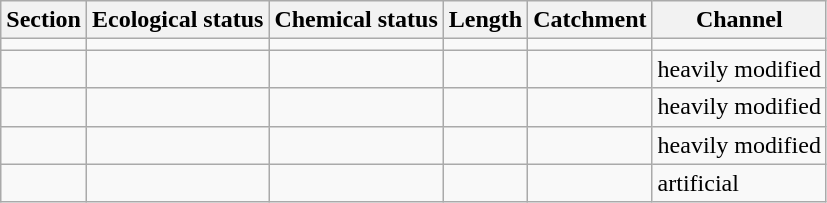<table class="wikitable">
<tr>
<th>Section</th>
<th>Ecological status</th>
<th>Chemical status</th>
<th>Length</th>
<th>Catchment</th>
<th>Channel</th>
</tr>
<tr>
<td></td>
<td></td>
<td></td>
<td></td>
<td></td>
<td></td>
</tr>
<tr>
<td></td>
<td></td>
<td></td>
<td></td>
<td></td>
<td>heavily modified</td>
</tr>
<tr>
<td></td>
<td></td>
<td></td>
<td></td>
<td></td>
<td>heavily modified</td>
</tr>
<tr>
<td></td>
<td></td>
<td></td>
<td></td>
<td></td>
<td>heavily modified</td>
</tr>
<tr>
<td></td>
<td></td>
<td></td>
<td></td>
<td></td>
<td>artificial</td>
</tr>
</table>
